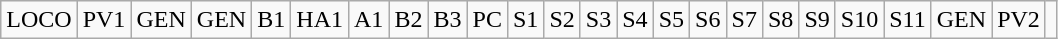<table class="wikitable plainrowheaders unsortable" style="text-align:center">
<tr>
<td>LOCO</td>
<td>PV1</td>
<td>GEN</td>
<td>GEN</td>
<td>B1</td>
<td>HA1</td>
<td>A1</td>
<td>B2</td>
<td>B3</td>
<td>PC</td>
<td>S1</td>
<td>S2</td>
<td>S3</td>
<td>S4</td>
<td>S5</td>
<td>S6</td>
<td>S7</td>
<td>S8</td>
<td>S9</td>
<td>S10</td>
<td>S11</td>
<td>GEN</td>
<td>PV2</td>
<td></td>
</tr>
</table>
